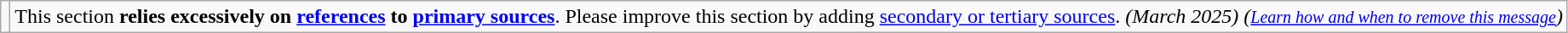<table class="wikitable">
<tr>
<td></td>
<td>This section <strong>relies excessively on <a href='#'>references</a> to <a href='#'>primary sources</a></strong>. Please improve this section by adding <a href='#'>secondary or tertiary sources</a>. <em>(March 2025) (<small><a href='#'>Learn how and when to remove this message</a></small>)</em></td>
</tr>
</table>
